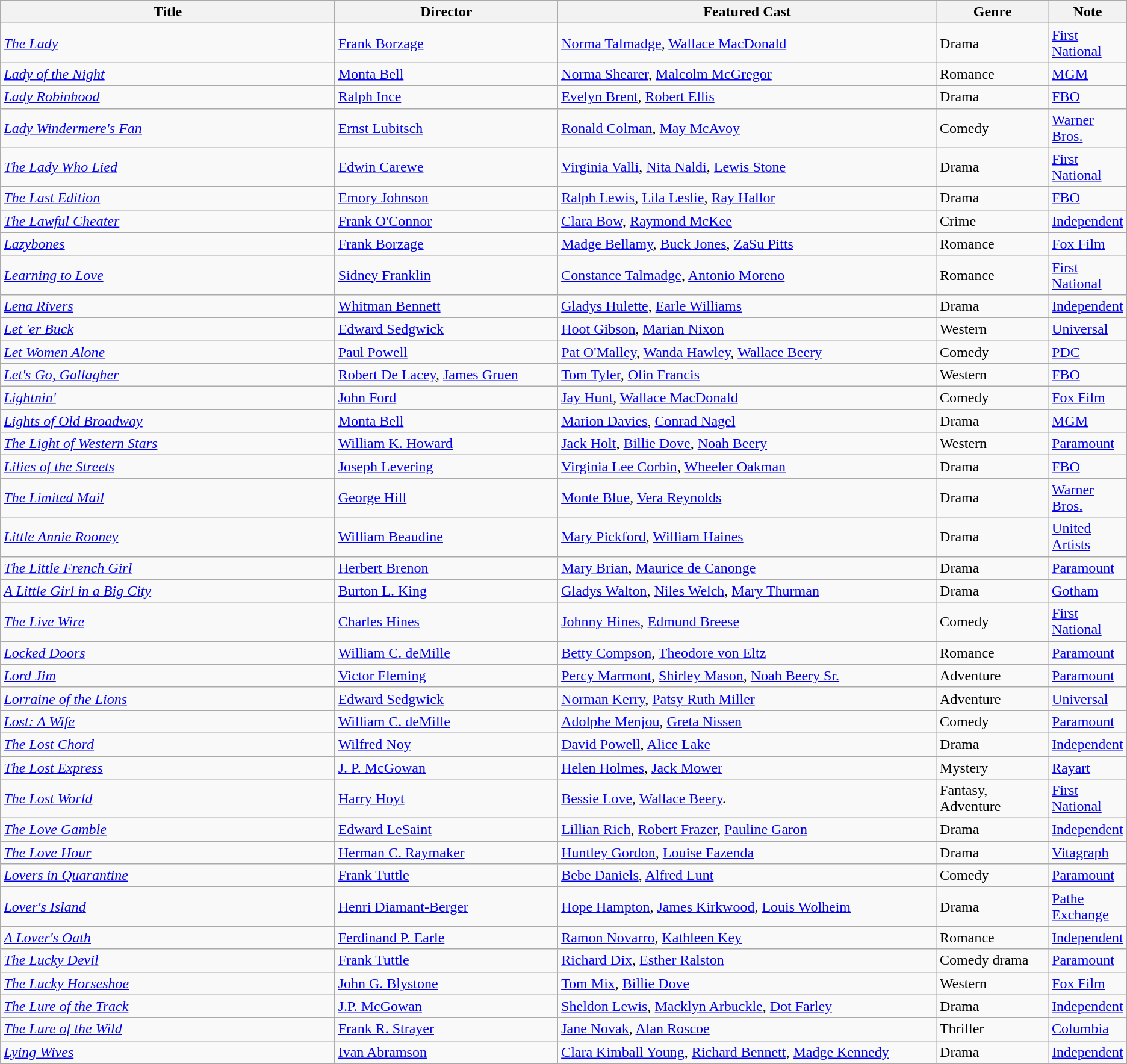<table class="wikitable">
<tr>
<th style="width:30%;">Title</th>
<th style="width:20%;">Director</th>
<th style="width:34%;">Featured Cast</th>
<th style="width:10%;">Genre</th>
<th style="width:10%;">Note</th>
</tr>
<tr>
<td><em><a href='#'>The Lady</a></em></td>
<td><a href='#'>Frank Borzage</a></td>
<td><a href='#'>Norma Talmadge</a>, <a href='#'>Wallace MacDonald</a></td>
<td>Drama</td>
<td><a href='#'>First National</a></td>
</tr>
<tr>
<td><em><a href='#'>Lady of the Night</a></em></td>
<td><a href='#'>Monta Bell</a></td>
<td><a href='#'>Norma Shearer</a>, <a href='#'>Malcolm McGregor</a></td>
<td>Romance</td>
<td><a href='#'>MGM</a></td>
</tr>
<tr>
<td><em><a href='#'>Lady Robinhood</a></em></td>
<td><a href='#'>Ralph Ince</a></td>
<td><a href='#'>Evelyn Brent</a>, <a href='#'>Robert Ellis</a></td>
<td>Drama</td>
<td><a href='#'>FBO</a></td>
</tr>
<tr>
<td><em><a href='#'>Lady Windermere's Fan</a></em></td>
<td><a href='#'>Ernst Lubitsch</a></td>
<td><a href='#'>Ronald Colman</a>, <a href='#'>May McAvoy</a></td>
<td>Comedy</td>
<td><a href='#'>Warner Bros.</a></td>
</tr>
<tr>
<td><em><a href='#'>The Lady Who Lied</a></em></td>
<td><a href='#'>Edwin Carewe</a></td>
<td><a href='#'>Virginia Valli</a>, <a href='#'>Nita Naldi</a>, <a href='#'>Lewis Stone</a></td>
<td>Drama</td>
<td><a href='#'>First National</a></td>
</tr>
<tr>
<td><em><a href='#'>The Last Edition</a></em></td>
<td><a href='#'>Emory Johnson</a></td>
<td><a href='#'>Ralph Lewis</a>, <a href='#'>Lila Leslie</a>, <a href='#'>Ray Hallor</a></td>
<td>Drama</td>
<td><a href='#'>FBO</a></td>
</tr>
<tr>
<td><em><a href='#'>The Lawful Cheater</a></em></td>
<td><a href='#'>Frank O'Connor</a></td>
<td><a href='#'>Clara Bow</a>, <a href='#'>Raymond McKee</a></td>
<td>Crime</td>
<td><a href='#'>Independent</a></td>
</tr>
<tr>
<td><em><a href='#'>Lazybones</a></em></td>
<td><a href='#'>Frank Borzage</a></td>
<td><a href='#'>Madge Bellamy</a>, <a href='#'>Buck Jones</a>, <a href='#'>ZaSu Pitts</a></td>
<td>Romance</td>
<td><a href='#'>Fox Film</a></td>
</tr>
<tr>
<td><em><a href='#'>Learning to Love</a></em></td>
<td><a href='#'>Sidney Franklin</a></td>
<td><a href='#'>Constance Talmadge</a>, <a href='#'>Antonio Moreno</a></td>
<td>Romance</td>
<td><a href='#'>First National</a></td>
</tr>
<tr>
<td><em><a href='#'>Lena Rivers</a></em></td>
<td><a href='#'>Whitman Bennett</a></td>
<td><a href='#'>Gladys Hulette</a>, <a href='#'>Earle Williams</a></td>
<td>Drama</td>
<td><a href='#'>Independent</a></td>
</tr>
<tr>
<td><em><a href='#'>Let 'er Buck</a></em></td>
<td><a href='#'>Edward Sedgwick</a></td>
<td><a href='#'>Hoot Gibson</a>, <a href='#'>Marian Nixon</a></td>
<td>Western</td>
<td><a href='#'>Universal</a></td>
</tr>
<tr>
<td><em><a href='#'>Let Women Alone</a></em></td>
<td><a href='#'>Paul Powell</a></td>
<td><a href='#'>Pat O'Malley</a>, <a href='#'>Wanda Hawley</a>, <a href='#'>Wallace Beery</a></td>
<td>Comedy</td>
<td><a href='#'>PDC</a></td>
</tr>
<tr>
<td><em><a href='#'>Let's Go, Gallagher</a></em></td>
<td><a href='#'>Robert De Lacey</a>, <a href='#'>James Gruen</a></td>
<td><a href='#'>Tom Tyler</a>, <a href='#'>Olin Francis</a></td>
<td>Western</td>
<td><a href='#'>FBO</a></td>
</tr>
<tr>
<td><em><a href='#'>Lightnin'</a></em></td>
<td><a href='#'>John Ford</a></td>
<td><a href='#'>Jay Hunt</a>, <a href='#'>Wallace MacDonald</a></td>
<td>Comedy</td>
<td><a href='#'>Fox Film</a></td>
</tr>
<tr>
<td><em><a href='#'>Lights of Old Broadway</a></em></td>
<td><a href='#'>Monta Bell</a></td>
<td><a href='#'>Marion Davies</a>, <a href='#'>Conrad Nagel</a></td>
<td>Drama</td>
<td><a href='#'>MGM</a></td>
</tr>
<tr>
<td><em><a href='#'>The Light of Western Stars</a></em></td>
<td><a href='#'>William K. Howard</a></td>
<td><a href='#'>Jack Holt</a>, <a href='#'>Billie Dove</a>, <a href='#'>Noah Beery</a></td>
<td>Western</td>
<td><a href='#'>Paramount</a></td>
</tr>
<tr>
<td><em><a href='#'>Lilies of the Streets</a></em></td>
<td><a href='#'>Joseph Levering</a></td>
<td><a href='#'>Virginia Lee Corbin</a>, <a href='#'>Wheeler Oakman</a></td>
<td>Drama</td>
<td><a href='#'>FBO</a></td>
</tr>
<tr>
<td><em><a href='#'>The Limited Mail</a></em></td>
<td><a href='#'>George Hill</a></td>
<td><a href='#'>Monte Blue</a>, <a href='#'>Vera Reynolds</a></td>
<td>Drama</td>
<td><a href='#'>Warner Bros.</a></td>
</tr>
<tr>
<td><em><a href='#'>Little Annie Rooney</a></em></td>
<td><a href='#'>William Beaudine</a></td>
<td><a href='#'>Mary Pickford</a>, <a href='#'>William Haines</a></td>
<td>Drama</td>
<td><a href='#'>United Artists</a></td>
</tr>
<tr>
<td><em><a href='#'>The Little French Girl</a></em></td>
<td><a href='#'>Herbert Brenon</a></td>
<td><a href='#'>Mary Brian</a>, <a href='#'>Maurice de Canonge</a></td>
<td>Drama</td>
<td><a href='#'>Paramount</a></td>
</tr>
<tr>
<td><em><a href='#'>A Little Girl in a Big City</a></em></td>
<td><a href='#'>Burton L. King</a></td>
<td><a href='#'>Gladys Walton</a>, <a href='#'>Niles Welch</a>, <a href='#'>Mary Thurman</a></td>
<td>Drama</td>
<td><a href='#'>Gotham</a></td>
</tr>
<tr>
<td><em><a href='#'>The Live Wire</a></em></td>
<td><a href='#'>Charles Hines</a></td>
<td><a href='#'>Johnny Hines</a>, <a href='#'>Edmund Breese</a></td>
<td>Comedy</td>
<td><a href='#'>First National</a></td>
</tr>
<tr>
<td><em><a href='#'>Locked Doors</a></em></td>
<td><a href='#'>William C. deMille</a></td>
<td><a href='#'>Betty Compson</a>, <a href='#'>Theodore von Eltz</a></td>
<td>Romance</td>
<td><a href='#'>Paramount</a></td>
</tr>
<tr>
<td><em><a href='#'>Lord Jim</a></em></td>
<td><a href='#'>Victor Fleming</a></td>
<td><a href='#'>Percy Marmont</a>, <a href='#'>Shirley Mason</a>, <a href='#'>Noah Beery Sr.</a></td>
<td>Adventure</td>
<td><a href='#'>Paramount</a></td>
</tr>
<tr>
<td><em><a href='#'>Lorraine of the Lions</a></em></td>
<td><a href='#'>Edward Sedgwick</a></td>
<td><a href='#'>Norman Kerry</a>, <a href='#'>Patsy Ruth Miller</a></td>
<td>Adventure</td>
<td><a href='#'>Universal</a></td>
</tr>
<tr>
<td><em><a href='#'>Lost: A Wife</a></em></td>
<td><a href='#'>William C. deMille</a></td>
<td><a href='#'>Adolphe Menjou</a>, <a href='#'>Greta Nissen</a></td>
<td>Comedy</td>
<td><a href='#'>Paramount</a></td>
</tr>
<tr>
<td><em><a href='#'>The Lost Chord</a></em></td>
<td><a href='#'>Wilfred Noy</a></td>
<td><a href='#'>David Powell</a>, <a href='#'>Alice Lake</a></td>
<td>Drama</td>
<td><a href='#'>Independent</a></td>
</tr>
<tr>
<td><em><a href='#'>The Lost Express</a></em></td>
<td><a href='#'>J. P. McGowan</a></td>
<td><a href='#'>Helen Holmes</a>, <a href='#'>Jack Mower</a></td>
<td>Mystery</td>
<td><a href='#'>Rayart</a></td>
</tr>
<tr>
<td><em><a href='#'>The Lost World</a></em></td>
<td><a href='#'>Harry Hoyt</a></td>
<td><a href='#'>Bessie Love</a>, <a href='#'>Wallace Beery</a>.</td>
<td>Fantasy, Adventure</td>
<td><a href='#'>First National</a></td>
</tr>
<tr>
<td><em><a href='#'>The Love Gamble</a></em></td>
<td><a href='#'>Edward LeSaint</a></td>
<td><a href='#'>Lillian Rich</a>, <a href='#'>Robert Frazer</a>, <a href='#'>Pauline Garon</a></td>
<td>Drama</td>
<td><a href='#'>Independent</a></td>
</tr>
<tr>
<td><em><a href='#'>The Love Hour</a></em></td>
<td><a href='#'>Herman C. Raymaker</a></td>
<td><a href='#'>Huntley Gordon</a>, <a href='#'>Louise Fazenda</a></td>
<td>Drama</td>
<td><a href='#'>Vitagraph</a></td>
</tr>
<tr>
<td><em><a href='#'>Lovers in Quarantine</a></em></td>
<td><a href='#'>Frank Tuttle</a></td>
<td><a href='#'>Bebe Daniels</a>, <a href='#'>Alfred Lunt</a></td>
<td>Comedy</td>
<td><a href='#'>Paramount</a></td>
</tr>
<tr>
<td><em><a href='#'>Lover's Island</a></em></td>
<td><a href='#'>Henri Diamant-Berger</a></td>
<td><a href='#'>Hope Hampton</a>, <a href='#'>James Kirkwood</a>, <a href='#'>Louis Wolheim</a></td>
<td>Drama</td>
<td><a href='#'>Pathe Exchange</a></td>
</tr>
<tr>
<td><em><a href='#'>A Lover's Oath</a></em></td>
<td><a href='#'>Ferdinand P. Earle</a></td>
<td><a href='#'>Ramon Novarro</a>, <a href='#'>Kathleen Key</a></td>
<td>Romance</td>
<td><a href='#'>Independent</a></td>
</tr>
<tr>
<td><em><a href='#'>The Lucky Devil</a></em></td>
<td><a href='#'>Frank Tuttle</a></td>
<td><a href='#'>Richard Dix</a>, <a href='#'>Esther Ralston</a></td>
<td>Comedy drama</td>
<td><a href='#'>Paramount</a></td>
</tr>
<tr>
<td><em><a href='#'>The Lucky Horseshoe</a></em></td>
<td><a href='#'>John G. Blystone</a></td>
<td><a href='#'>Tom Mix</a>, <a href='#'>Billie Dove</a></td>
<td>Western</td>
<td><a href='#'>Fox Film</a></td>
</tr>
<tr>
<td><em><a href='#'>The Lure of the Track</a></em></td>
<td><a href='#'>J.P. McGowan</a></td>
<td><a href='#'>Sheldon Lewis</a>, <a href='#'>Macklyn Arbuckle</a>, <a href='#'>Dot Farley</a></td>
<td>Drama</td>
<td><a href='#'>Independent</a></td>
</tr>
<tr>
<td><em><a href='#'>The Lure of the Wild</a></em></td>
<td><a href='#'>Frank R. Strayer</a></td>
<td><a href='#'>Jane Novak</a>, <a href='#'>Alan Roscoe</a></td>
<td>Thriller</td>
<td><a href='#'>Columbia</a></td>
</tr>
<tr>
<td><em><a href='#'>Lying Wives</a></em></td>
<td><a href='#'>Ivan Abramson</a></td>
<td><a href='#'>Clara Kimball Young</a>, <a href='#'>Richard Bennett</a>, <a href='#'>Madge Kennedy</a></td>
<td>Drama</td>
<td><a href='#'>Independent</a></td>
</tr>
<tr>
</tr>
</table>
